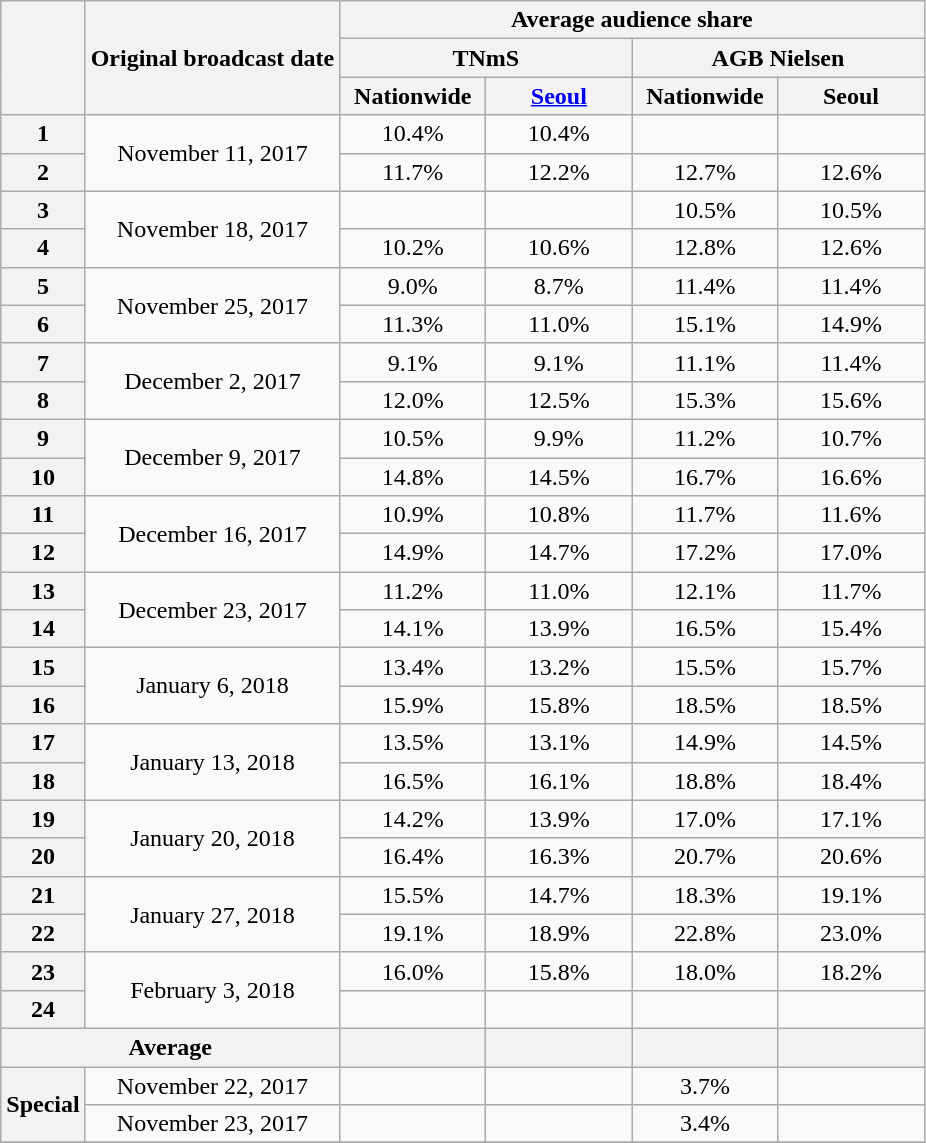<table class=wikitable style="text-align:center">
<tr>
<th rowspan="3"></th>
<th rowspan="3">Original broadcast date</th>
<th colspan="4">Average audience share</th>
</tr>
<tr>
<th colspan="2">TNmS</th>
<th colspan="2">AGB Nielsen</th>
</tr>
<tr>
<th width=90>Nationwide</th>
<th width=90><a href='#'>Seoul</a></th>
<th width=90>Nationwide</th>
<th width=90>Seoul</th>
</tr>
<tr>
<th>1</th>
<td rowspan="2">November 11, 2017</td>
<td>10.4% </td>
<td>10.4% </td>
<td> </td>
<td> </td>
</tr>
<tr>
<th>2</th>
<td>11.7% </td>
<td>12.2% </td>
<td>12.7% </td>
<td>12.6% </td>
</tr>
<tr>
<th>3</th>
<td rowspan="2">November 18, 2017</td>
<td> </td>
<td> </td>
<td>10.5% </td>
<td>10.5% </td>
</tr>
<tr>
<th>4</th>
<td>10.2% </td>
<td>10.6% </td>
<td>12.8% </td>
<td>12.6% </td>
</tr>
<tr>
<th>5</th>
<td rowspan="2">November 25, 2017</td>
<td>9.0% </td>
<td>8.7% </td>
<td>11.4% </td>
<td>11.4% </td>
</tr>
<tr>
<th>6</th>
<td>11.3% </td>
<td>11.0% </td>
<td>15.1% </td>
<td>14.9% </td>
</tr>
<tr>
<th>7</th>
<td rowspan="2">December 2, 2017</td>
<td>9.1% </td>
<td>9.1% </td>
<td>11.1% </td>
<td>11.4% </td>
</tr>
<tr>
<th>8</th>
<td>12.0% </td>
<td>12.5% </td>
<td>15.3% </td>
<td>15.6% </td>
</tr>
<tr>
<th>9</th>
<td rowspan="2">December 9, 2017</td>
<td>10.5% </td>
<td>9.9% </td>
<td>11.2% </td>
<td>10.7% </td>
</tr>
<tr>
<th>10</th>
<td>14.8% </td>
<td>14.5% </td>
<td>16.7% </td>
<td>16.6% </td>
</tr>
<tr>
<th>11</th>
<td rowspan="2">December 16, 2017</td>
<td>10.9% </td>
<td>10.8% </td>
<td>11.7% </td>
<td>11.6% </td>
</tr>
<tr>
<th>12</th>
<td>14.9% </td>
<td>14.7% </td>
<td>17.2% </td>
<td>17.0% </td>
</tr>
<tr>
<th>13</th>
<td rowspan="2">December 23, 2017</td>
<td>11.2% </td>
<td>11.0% </td>
<td>12.1% </td>
<td>11.7% </td>
</tr>
<tr>
<th>14</th>
<td>14.1% </td>
<td>13.9% </td>
<td>16.5% </td>
<td>15.4% </td>
</tr>
<tr>
<th>15</th>
<td rowspan="2">January 6, 2018</td>
<td>13.4% </td>
<td>13.2% </td>
<td>15.5% </td>
<td>15.7% </td>
</tr>
<tr>
<th>16</th>
<td>15.9% </td>
<td>15.8% </td>
<td>18.5% </td>
<td>18.5% </td>
</tr>
<tr>
<th>17</th>
<td rowspan="2">January 13, 2018</td>
<td>13.5% </td>
<td>13.1% </td>
<td>14.9% </td>
<td>14.5% </td>
</tr>
<tr>
<th>18</th>
<td>16.5% </td>
<td>16.1% </td>
<td>18.8% </td>
<td>18.4% </td>
</tr>
<tr>
<th>19</th>
<td rowspan="2">January 20, 2018</td>
<td>14.2% </td>
<td>13.9% </td>
<td>17.0% </td>
<td>17.1% </td>
</tr>
<tr>
<th>20</th>
<td>16.4% </td>
<td>16.3% </td>
<td>20.7% </td>
<td>20.6% </td>
</tr>
<tr>
<th>21</th>
<td rowspan="2">January 27, 2018</td>
<td>15.5% </td>
<td>14.7% </td>
<td>18.3% </td>
<td>19.1% </td>
</tr>
<tr>
<th>22</th>
<td>19.1% </td>
<td>18.9% </td>
<td>22.8% </td>
<td>23.0% </td>
</tr>
<tr>
<th>23</th>
<td rowspan="2">February 3, 2018</td>
<td>16.0% </td>
<td>15.8% </td>
<td>18.0% </td>
<td>18.2% </td>
</tr>
<tr>
<th>24</th>
<td> </td>
<td> </td>
<td> </td>
<td> </td>
</tr>
<tr>
<th colspan=2>Average</th>
<th></th>
<th></th>
<th></th>
<th></th>
</tr>
<tr>
<th rowspan="2">Special</th>
<td>November 22, 2017</td>
<td></td>
<td></td>
<td>3.7%</td>
<td></td>
</tr>
<tr>
<td>November 23, 2017</td>
<td></td>
<td></td>
<td>3.4%</td>
<td></td>
</tr>
<tr>
</tr>
</table>
